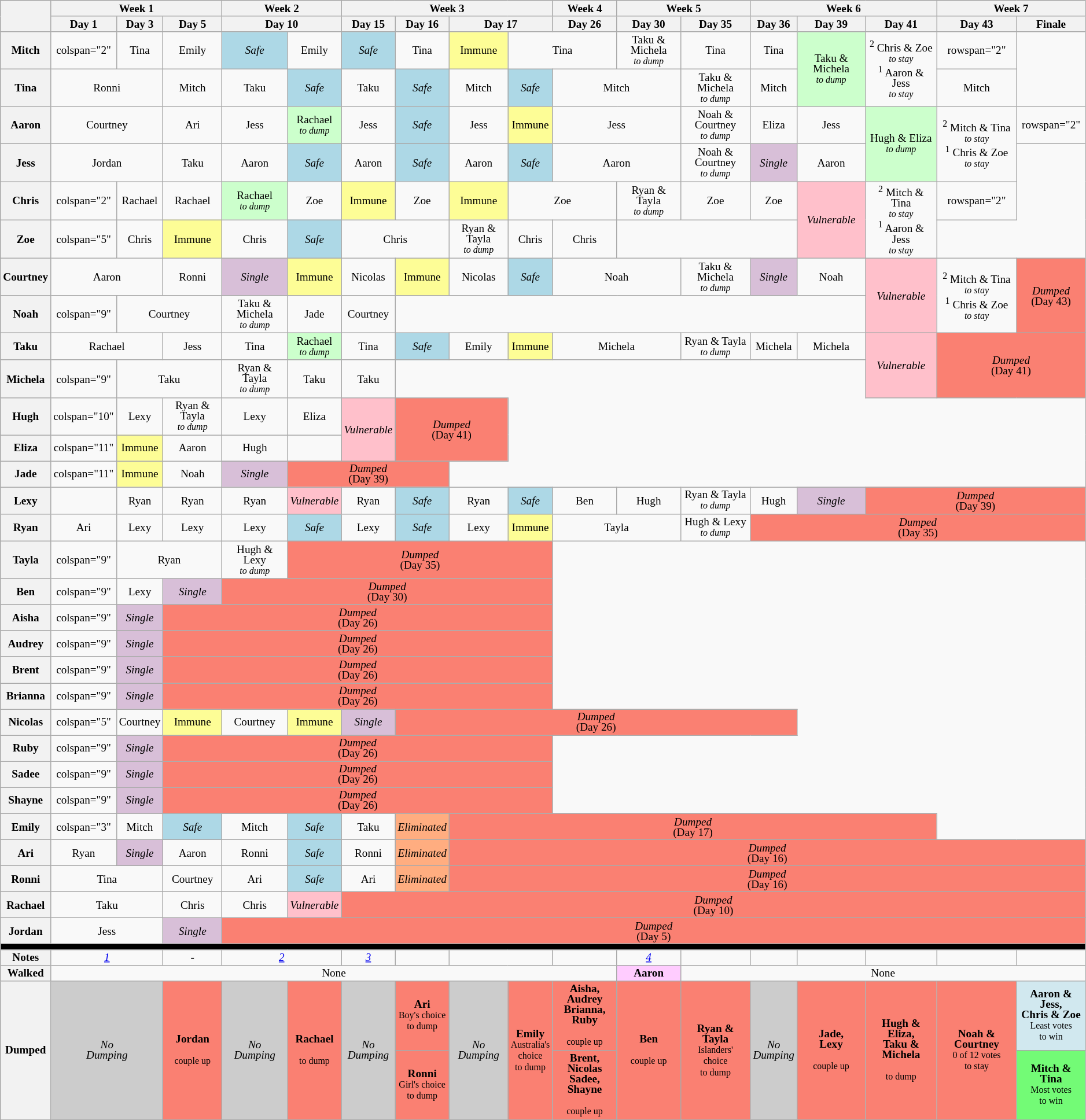<table class="wikitable" style="text-align:center; font-size:80%; line-height:12px;">
<tr>
<th rowspan="2"></th>
<th colspan="3">Week 1</th>
<th colspan="2">Week 2</th>
<th colspan="4">Week 3</th>
<th>Week 4</th>
<th colspan="2">Week 5</th>
<th colspan="3">Week 6</th>
<th colspan="2">Week 7</th>
</tr>
<tr>
<th>Day 1</th>
<th>Day 3</th>
<th>Day 5</th>
<th colspan="2">Day 10</th>
<th>Day 15</th>
<th>Day 16</th>
<th colspan="2">Day 17</th>
<th>Day 26</th>
<th>Day 30</th>
<th>Day 35</th>
<th>Day 36</th>
<th>Day 39</th>
<th>Day 41</th>
<th>Day 43</th>
<th>Finale</th>
</tr>
<tr>
<th height="24">Mitch</th>
<td>colspan="2" </td>
<td>Tina</td>
<td>Emily</td>
<td style="background:lightblue"><em>Safe</em></td>
<td>Emily</td>
<td style="background:lightblue"><em>Safe</em></td>
<td>Tina</td>
<td style="background:#fdfd96">Immune</td>
<td colspan="2">Tina</td>
<td>Taku & Michela<br><small><em>to dump</em></small></td>
<td>Tina</td>
<td>Tina</td>
<td rowspan="2" style="background:#cfc">Taku & Michela<br><small><em>to dump</em></small></td>
<td rowspan="2"><sup>2</sup> Chris & Zoe<br><small><em>to stay<br></em></small><sup>1</sup> Aaron & Jess<em><br><small>to stay</small></em></td>
<td>rowspan="2" </td>
</tr>
<tr>
<th height="24">Tina</th>
<td colspan="2">Ronni</td>
<td>Mitch</td>
<td>Taku</td>
<td style="background:lightblue"><em>Safe</em></td>
<td>Taku</td>
<td style="background:lightblue"><em>Safe</em></td>
<td>Mitch</td>
<td style="background:lightblue"><em>Safe</em></td>
<td colspan="2">Mitch</td>
<td>Taku & Michela<br><small><em>to dump</em></small></td>
<td>Mitch</td>
<td>Mitch</td>
</tr>
<tr>
<th height="24">Aaron</th>
<td colspan="2">Courtney</td>
<td>Ari</td>
<td>Jess</td>
<td style="background:#cfc;">Rachael <br><small><em>to dump</em></small></td>
<td>Jess</td>
<td style="background:lightblue"><em>Safe</em></td>
<td>Jess</td>
<td style="background:#fdfd96">Immune</td>
<td colspan="2">Jess</td>
<td>Noah & Courtney<br><small><em>to dump</em></small></td>
<td>Eliza</td>
<td>Jess</td>
<td rowspan="2" style="background:#cfc">Hugh & Eliza<br><small><em>to dump</em></small></td>
<td rowspan="2"><sup>2</sup> Mitch & Tina<br><small><em>to stay<br></em></small><sup>1</sup> Chris & Zoe<em><br><small>to stay</small></em></td>
<td>rowspan="2" </td>
</tr>
<tr>
<th height="24">Jess</th>
<td colspan="2">Jordan</td>
<td>Taku</td>
<td>Aaron</td>
<td style="background:lightblue"><em>Safe</em></td>
<td>Aaron</td>
<td style="background:lightblue"><em>Safe</em></td>
<td>Aaron</td>
<td style="background:lightblue"><em>Safe</em></td>
<td colspan="2">Aaron</td>
<td>Noah & Courtney<br><small><em>to dump</em></small></td>
<td bgcolor="thistle"><em>Single</em></td>
<td>Aaron</td>
</tr>
<tr>
<th height="24">Chris</th>
<td>colspan="2" </td>
<td>Rachael</td>
<td>Rachael</td>
<td style="background:#cfc;">Rachael <br><small><em>to dump</em></small></td>
<td>Zoe</td>
<td style="background:#fdfd96">Immune</td>
<td>Zoe</td>
<td style="background:#fdfd96">Immune</td>
<td colspan="2">Zoe</td>
<td>Ryan & Tayla<br><small><em>to dump</em></small></td>
<td>Zoe</td>
<td>Zoe</td>
<td rowspan="2" style="background:pink"><em>Vulnerable</em></td>
<td rowspan="2"><sup>2</sup> Mitch & Tina<br><small><em>to stay<br></em></small><sup>1</sup> Aaron & Jess<em><br><small>to stay</small></em></td>
<td>rowspan="2" </td>
</tr>
<tr>
<th height="24">Zoe</th>
<td>colspan="5" </td>
<td>Chris</td>
<td style="background:#fdfd96">Immune</td>
<td>Chris</td>
<td style="background:lightblue"><em>Safe</em></td>
<td colspan="2">Chris</td>
<td>Ryan & Tayla<br><small><em>to dump</em></small></td>
<td>Chris</td>
<td>Chris</td>
</tr>
<tr>
<th height="24">Courtney</th>
<td colspan="2">Aaron</td>
<td>Ronni</td>
<td bgcolor="thistle"><em>Single</em></td>
<td style="background:#fdfd96">Immune</td>
<td>Nicolas</td>
<td style="background:#fdfd96">Immune</td>
<td>Nicolas</td>
<td style="background:lightblue"><em>Safe</em></td>
<td colspan="2">Noah</td>
<td>Taku & Michela<br><small><em>to dump</em></small></td>
<td bgcolor="thistle"><em>Single</em></td>
<td>Noah</td>
<td rowspan="2" style="background:pink"><em>Vulnerable</em></td>
<td rowspan="2"><sup>2</sup> Mitch & Tina<br><small><em>to stay<br></em></small><sup>1</sup> Chris & Zoe<em><br><small>to stay</small></em></td>
<td rowspan="2" style="background:#FA8072;"><em>Dumped</em><br>(Day 43)</td>
</tr>
<tr>
<th height="24">Noah</th>
<td>colspan="9" </td>
<td colspan="2">Courtney</td>
<td>Taku & Michela<br><small><em>to dump</em></small></td>
<td>Jade</td>
<td>Courtney</td>
</tr>
<tr>
<th height="24">Taku</th>
<td colspan="2">Rachael</td>
<td>Jess</td>
<td>Tina</td>
<td style="background:#cfc;">Rachael <br><small><em>to dump</em></small></td>
<td>Tina</td>
<td style="background:lightblue"><em>Safe</em></td>
<td>Emily</td>
<td style="background:#fdfd96">Immune</td>
<td colspan="2">Michela</td>
<td>Ryan & Tayla<br><small><em>to dump</em></small></td>
<td>Michela</td>
<td>Michela</td>
<td rowspan="2" style="background:pink"><em>Vulnerable</em></td>
<td rowspan="2" colspan="2" style="background:#FA8072;"><em>Dumped</em><br>(Day 41)</td>
</tr>
<tr>
<th height="24">Michela</th>
<td>colspan="9" </td>
<td colspan="2">Taku</td>
<td>Ryan & Tayla<br><small><em>to dump</em></small></td>
<td>Taku</td>
<td>Taku</td>
</tr>
<tr>
<th height="24">Hugh</th>
<td>colspan="10" </td>
<td>Lexy</td>
<td>Ryan & Tayla<br><small><em>to dump</em></small></td>
<td>Lexy</td>
<td>Eliza</td>
<td rowspan="2" style="background:pink"><em>Vulnerable</em></td>
<td rowspan="2"colspan="2" style="background:#FA8072;"><em>Dumped</em><br>(Day 41)</td>
</tr>
<tr>
<th height="24">Eliza</th>
<td>colspan="11" </td>
<td style="background:#fdfd96">Immune</td>
<td>Aaron</td>
<td>Hugh</td>
</tr>
<tr>
<th height="24">Jade</th>
<td>colspan="11" </td>
<td style="background:#fdfd96">Immune</td>
<td>Noah</td>
<td bgcolor="thistle"><em>Single</em></td>
<td colspan="3" style="background:#FA8072;"><em>Dumped</em><br>(Day 39)</td>
</tr>
<tr>
<th height="24">Lexy</th>
<td></td>
<td>Ryan</td>
<td>Ryan</td>
<td>Ryan</td>
<td style="background:pink"><em>Vulnerable</em></td>
<td>Ryan</td>
<td style="background:lightblue"><em>Safe</em></td>
<td>Ryan</td>
<td style="background:lightblue"><em>Safe</em></td>
<td>Ben</td>
<td>Hugh</td>
<td>Ryan & Tayla<br><small><em>to dump</em></small></td>
<td>Hugh</td>
<td bgcolor="thistle"><em>Single</em></td>
<td colspan="3" style="background:#FA8072;"><em>Dumped</em><br>(Day 39)</td>
</tr>
<tr>
<th height="24">Ryan</th>
<td>Ari</td>
<td>Lexy</td>
<td>Lexy</td>
<td>Lexy</td>
<td style="background:lightblue"><em>Safe</em></td>
<td>Lexy</td>
<td style="background:lightblue"><em>Safe</em></td>
<td>Lexy</td>
<td style="background:#fdfd96">Immune</td>
<td colspan="2">Tayla</td>
<td>Hugh & Lexy<br><small><em>to dump</em></small></td>
<td colspan="5" style="background:#FA8072;"><em>Dumped</em><br>(Day 35)</td>
</tr>
<tr>
<th height="24">Tayla</th>
<td>colspan="9" </td>
<td colspan="2">Ryan</td>
<td>Hugh & Lexy<br><small><em>to dump</em></small></td>
<td colspan="5" style="background:#FA8072;"><em>Dumped</em><br>(Day 35)</td>
</tr>
<tr>
<th height="24">Ben</th>
<td>colspan="9" </td>
<td>Lexy</td>
<td bgcolor="thistle"><em>Single</em></td>
<td colspan="6" style="background:#FA8072;"><em>Dumped</em><br>(Day 30)</td>
</tr>
<tr>
<th>Aisha</th>
<td>colspan="9" </td>
<td bgcolor="thistle"><em>Single</em></td>
<td colspan="7" style="background:#FA8072;"><em>Dumped</em><br>(Day 26)</td>
</tr>
<tr>
<th>Audrey</th>
<td>colspan="9" </td>
<td bgcolor="thistle"><em>Single</em></td>
<td colspan="7" style="background:#FA8072;"><em>Dumped</em><br>(Day 26)</td>
</tr>
<tr>
<th>Brent</th>
<td>colspan="9" </td>
<td bgcolor="thistle"><em>Single</em></td>
<td colspan="7" style="background:#FA8072;"><em>Dumped</em><br>(Day 26)</td>
</tr>
<tr>
<th>Brianna</th>
<td>colspan="9" </td>
<td bgcolor="thistle"><em>Single</em></td>
<td colspan="7" style="background:#FA8072;"><em>Dumped</em><br>(Day 26)</td>
</tr>
<tr>
<th height="24">Nicolas</th>
<td>colspan="5" </td>
<td>Courtney</td>
<td style="background:#fdfd96">Immune</td>
<td>Courtney</td>
<td style="background:#fdfd96">Immune</td>
<td bgcolor="thistle"><em>Single</em></td>
<td colspan="7" style="background:#FA8072;"><em>Dumped</em><br>(Day 26)</td>
</tr>
<tr>
<th>Ruby</th>
<td>colspan="9" </td>
<td bgcolor="thistle"><em>Single</em></td>
<td colspan="7" style="background:#FA8072;"><em>Dumped</em><br>(Day 26)</td>
</tr>
<tr>
<th>Sadee</th>
<td>colspan="9" </td>
<td bgcolor="thistle"><em>Single</em></td>
<td colspan="7" style="background:#FA8072;"><em>Dumped</em><br>(Day 26)</td>
</tr>
<tr>
<th>Shayne</th>
<td>colspan="9" </td>
<td bgcolor="thistle"><em>Single</em></td>
<td colspan="7" style="background:#FA8072;"><em>Dumped</em><br>(Day 26)</td>
</tr>
<tr>
<th height="24">Emily</th>
<td>colspan="3" </td>
<td>Mitch</td>
<td style="background:lightblue"><em>Safe</em></td>
<td>Mitch</td>
<td style="background:lightblue"><em>Safe</em></td>
<td>Taku</td>
<td style="background:#ffad80"><em>Eliminated</em></td>
<td colspan="8" style="background:#FA8072;"><em>Dumped</em><br>(Day 17)</td>
</tr>
<tr>
<th height="24">Ari</th>
<td>Ryan</td>
<td bgcolor="thistle"><em>Single</em></td>
<td>Aaron</td>
<td>Ronni</td>
<td style="background:lightblue"><em>Safe</em></td>
<td>Ronni</td>
<td style="background:#ffad80"><em>Eliminated</em></td>
<td colspan="10" style="background:#FA8072;"><em>Dumped</em><br>(Day 16)</td>
</tr>
<tr>
<th height="24">Ronni</th>
<td colspan="2">Tina</td>
<td>Courtney</td>
<td>Ari</td>
<td style="background:lightblue"><em>Safe</em></td>
<td>Ari</td>
<td style="background:#ffad80"><em>Eliminated</em></td>
<td colspan="10" style="background:#FA8072;"><em>Dumped</em><br>(Day 16)</td>
</tr>
<tr>
<th height="24">Rachael</th>
<td colspan="2">Taku</td>
<td>Chris</td>
<td>Chris</td>
<td style="background:pink"><em>Vulnerable</em></td>
<td colspan="12" style="background:#FA8072;"><em>Dumped</em><br>(Day 10)</td>
</tr>
<tr>
<th height="24">Jordan</th>
<td colspan="2">Jess</td>
<td bgcolor="thistle"><em>Single</em></td>
<td colspan="14" style="background:#FA8072;"><em>Dumped</em><br>(Day 5)</td>
</tr>
<tr>
<th colspan="18" style="background:#000"></th>
</tr>
<tr>
<th>Notes</th>
<td colspan="2"><em><a href='#'>1</a></em></td>
<td>-</td>
<td colspan="2"><em><a href='#'>2</a></em></td>
<td><em><a href='#'>3</a></em></td>
<td></td>
<td colspan="2"></td>
<td></td>
<td><em><a href='#'>4</a></em></td>
<td></td>
<td></td>
<td></td>
<td></td>
<td></td>
<td></td>
</tr>
<tr>
<th>Walked</th>
<td colspan="10">None</td>
<td style="background:#fcf"><strong>Aaron</strong></td>
<td colspan="6">None</td>
</tr>
<tr>
<th rowspan="2">Dumped</th>
<td rowspan="2" colspan="2" style="background:#ccc"><em>No<br>Dumping</em></td>
<td rowspan="2" style="background:salmon"><strong>Jordan</strong><br><small><br>couple up</small></td>
<td rowspan="2" style="background:#ccc"><em>No<br>Dumping</em></td>
<td rowspan="2" style="background:salmon"><strong>Rachael</strong><br><small><br>to dump</small></td>
<td rowspan="2" style="background:#ccc"><em>No<br>Dumping</em></td>
<td style="background:salmon"><strong>Ari</strong><br><small>Boy's choice<br>to dump</small></td>
<td rowspan="2" style="background:#ccc"><em>No<br>Dumping</em></td>
<td rowspan="2" style="background:salmon"><strong>Emily</strong><br><small>Australia's<br>choice<br>to dump</small></td>
<td style="background:salmon"><strong>Aisha, Audrey</strong><br><strong>Brianna, Ruby</strong><br><small><br>couple up</small></td>
<td rowspan="2" style="background:salmon"><strong>Ben</strong><br><small><br>couple up</small></td>
<td rowspan="2" style="background:salmon"><strong>Ryan & Tayla</strong><br><small>Islanders'<br>choice<br>to dump</small></td>
<td rowspan="2" style="background:#ccc"><em>No<br>Dumping</em></td>
<td rowspan="2" style="background:salmon"><strong>Jade,<br>Lexy</strong><br><small><br>couple up</small></td>
<td rowspan="2" style="background:salmon"><strong>Hugh & Eliza,<br>Taku & Michela</strong><br><small><br>to dump</small></td>
<td rowspan="2" style="background:salmon"><strong>Noah & Courtney</strong><br><small>0 of 12 votes<br>to stay</small></td>
<td style="background:#D1E8EF"><strong>Aaron & Jess,<br>Chris & Zoe</strong><br><small>Least votes<br>to win</small></td>
</tr>
<tr>
<td style="background:salmon"><strong>Ronni</strong><br><small>Girl's choice<br>to dump</small></td>
<td style="background:salmon"><strong>Brent, Nicolas</strong><br><strong>Sadee, Shayne</strong><br><small><br>couple up</small></td>
<td style="background:#73FB76"><strong>Mitch & Tina</strong><br><small>Most votes<br>to win</small></td>
</tr>
</table>
